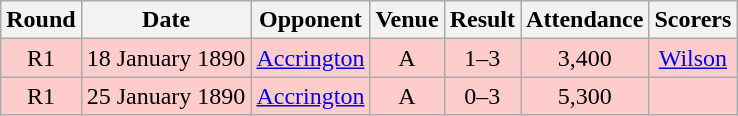<table class="wikitable" style="font-size:100%; text-align:center">
<tr>
<th>Round</th>
<th>Date</th>
<th>Opponent</th>
<th>Venue</th>
<th>Result</th>
<th>Attendance</th>
<th>Scorers</th>
</tr>
<tr style="background-color: #FFCCCC;">
<td>R1</td>
<td>18 January 1890</td>
<td><a href='#'>Accrington</a></td>
<td>A</td>
<td>1–3</td>
<td>3,400</td>
<td><a href='#'>Wilson</a></td>
</tr>
<tr style="background-color: #FFCCCC;">
<td>R1</td>
<td>25 January 1890</td>
<td><a href='#'>Accrington</a></td>
<td>A</td>
<td>0–3</td>
<td>5,300</td>
<td></td>
</tr>
</table>
